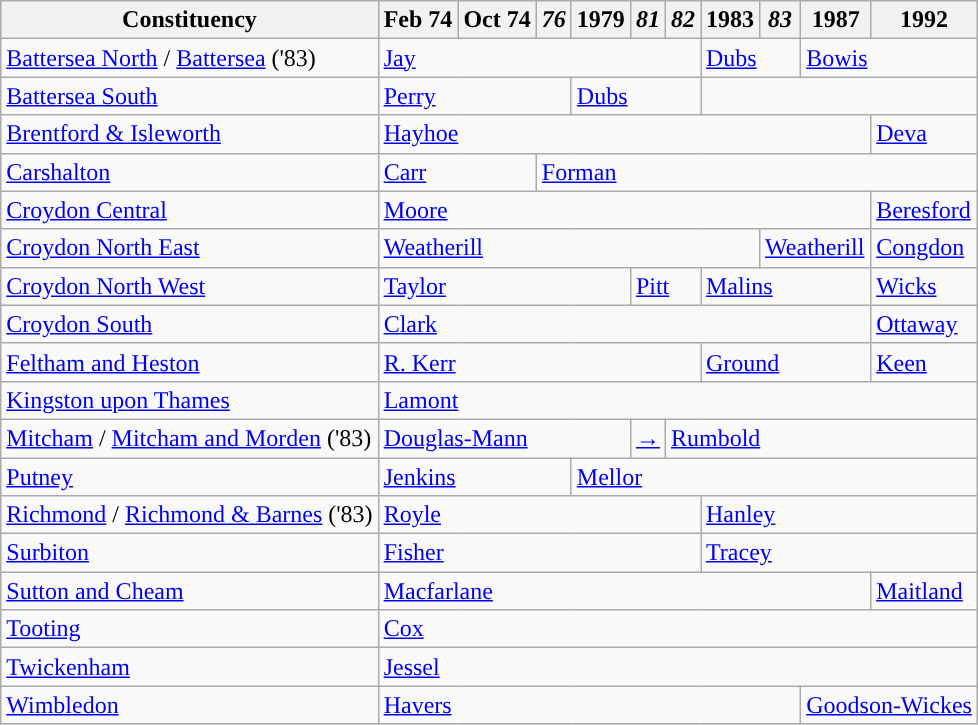<table class="wikitable">
<tr>
<th>Constituency</th>
<th>Feb 74</th>
<th>Oct 74</th>
<th><em>76</em></th>
<th>1979</th>
<th><em>81</em></th>
<th><em>82</em></th>
<th>1983</th>
<th><em>83</em></th>
<th>1987</th>
<th>1992</th>
</tr>
<tr>
<td><a href='#'>Battersea North</a> / <a href='#'>Battersea</a> ('83)</td>
<td colspan="6"><a href='#'>Jay</a></td>
<td colspan="2"><a href='#'>Dubs</a></td>
<td colspan="3"><a href='#'>Bowis</a></td>
</tr>
<tr>
<td><a href='#'>Battersea South</a></td>
<td colspan="3"><a href='#'>Perry</a></td>
<td colspan="3"><a href='#'>Dubs</a></td>
<td colspan="4"></td>
</tr>
<tr>
<td><a href='#'>Brentford & Isleworth</a></td>
<td colspan="9"><a href='#'>Hayhoe</a></td>
<td><a href='#'>Deva</a></td>
</tr>
<tr>
<td><a href='#'>Carshalton</a></td>
<td colspan="2"><a href='#'>Carr</a></td>
<td colspan="8"><a href='#'>Forman</a></td>
</tr>
<tr>
<td><a href='#'>Croydon Central</a></td>
<td colspan="9"><a href='#'>Moore</a></td>
<td><a href='#'>Beresford</a></td>
</tr>
<tr>
<td><a href='#'>Croydon North East</a></td>
<td colspan="7"><a href='#'>Weatherill</a></td>
<td colspan="2"><a href='#'>Weatherill</a></td>
<td><a href='#'>Congdon</a></td>
</tr>
<tr>
<td><a href='#'>Croydon North West</a></td>
<td colspan="4"><a href='#'>Taylor</a></td>
<td colspan="2"><a href='#'>Pitt</a></td>
<td colspan="3"><a href='#'>Malins</a></td>
<td><a href='#'>Wicks</a></td>
</tr>
<tr>
<td><a href='#'>Croydon South</a></td>
<td colspan="9"><a href='#'>Clark</a></td>
<td><a href='#'>Ottaway</a></td>
</tr>
<tr>
<td><a href='#'>Feltham and Heston</a></td>
<td colspan="6"><a href='#'>R. Kerr</a></td>
<td colspan="3"><a href='#'>Ground</a></td>
<td><a href='#'>Keen</a></td>
</tr>
<tr>
<td><a href='#'>Kingston upon Thames</a></td>
<td colspan="10"><a href='#'>Lamont</a></td>
</tr>
<tr>
<td><a href='#'>Mitcham</a> / <a href='#'>Mitcham and Morden</a> ('83)</td>
<td colspan="4"><a href='#'>Douglas-Mann</a></td>
<td><a href='#'>→</a></td>
<td colspan="5"><a href='#'>Rumbold</a></td>
</tr>
<tr>
<td><a href='#'>Putney</a></td>
<td colspan="3"><a href='#'>Jenkins</a></td>
<td colspan="7"><a href='#'>Mellor</a></td>
</tr>
<tr>
<td><a href='#'>Richmond</a> / <a href='#'>Richmond & Barnes</a> ('83)</td>
<td colspan="6"><a href='#'>Royle</a></td>
<td colspan="4"><a href='#'>Hanley</a></td>
</tr>
<tr>
<td><a href='#'>Surbiton</a></td>
<td colspan="6"><a href='#'>Fisher</a></td>
<td colspan="4"><a href='#'>Tracey</a></td>
</tr>
<tr>
<td><a href='#'>Sutton and Cheam</a></td>
<td colspan="9"><a href='#'>Macfarlane</a></td>
<td><a href='#'>Maitland</a></td>
</tr>
<tr>
<td><a href='#'>Tooting</a></td>
<td colspan="10"><a href='#'>Cox</a></td>
</tr>
<tr>
<td><a href='#'>Twickenham</a></td>
<td colspan="10"><a href='#'>Jessel</a></td>
</tr>
<tr>
<td><a href='#'>Wimbledon</a></td>
<td colspan="8"><a href='#'>Havers</a></td>
<td colspan="2"><a href='#'>Goodson-Wickes</a></td>
</tr>
</table>
